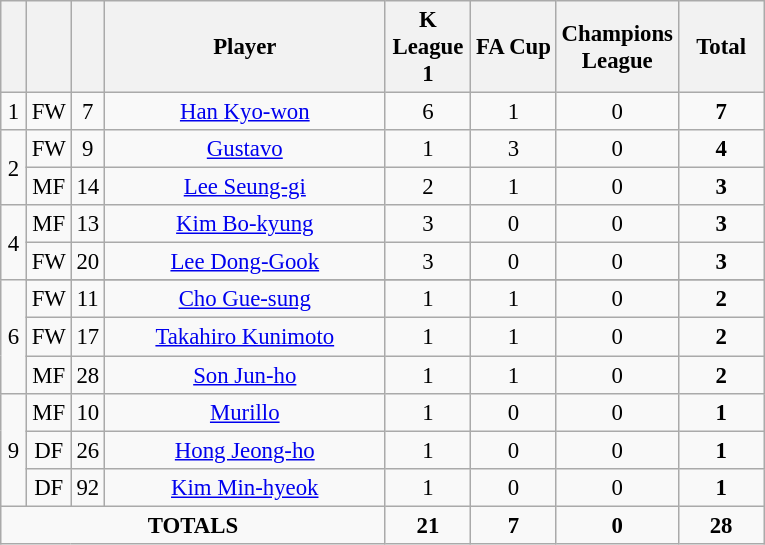<table class="wikitable sortable" style="font-size: 95%; text-align: center;">
<tr>
<th width=10></th>
<th width=10></th>
<th width=10></th>
<th width=180>Player</th>
<th width=50>K League 1</th>
<th width=50>FA Cup</th>
<th width=50>Champions League</th>
<th width=50>Total</th>
</tr>
<tr>
<td align="center">1</td>
<td>FW</td>
<td>7</td>
<td> <a href='#'>Han Kyo-won</a></td>
<td>6</td>
<td>1</td>
<td>0</td>
<td><strong>7</strong></td>
</tr>
<tr>
<td rowspan=2>2</td>
<td>FW</td>
<td>9</td>
<td> <a href='#'>Gustavo</a></td>
<td>1</td>
<td>3</td>
<td>0</td>
<td><strong>4</strong></td>
</tr>
<tr>
<td>MF</td>
<td>14</td>
<td> <a href='#'>Lee Seung-gi</a></td>
<td>2</td>
<td>1</td>
<td>0</td>
<td><strong>3</strong></td>
</tr>
<tr>
<td rowspan=2>4</td>
<td>MF</td>
<td>13</td>
<td> <a href='#'>Kim Bo-kyung</a></td>
<td>3</td>
<td>0</td>
<td>0</td>
<td><strong>3</strong></td>
</tr>
<tr>
<td>FW</td>
<td>20</td>
<td> <a href='#'>Lee Dong-Gook</a></td>
<td>3</td>
<td>0</td>
<td>0</td>
<td><strong>3</strong></td>
</tr>
<tr>
<td rowspan=4>6</td>
</tr>
<tr>
<td>FW</td>
<td>11</td>
<td> <a href='#'>Cho Gue-sung</a></td>
<td>1</td>
<td>1</td>
<td>0</td>
<td><strong>2</strong></td>
</tr>
<tr>
<td>FW</td>
<td>17</td>
<td> <a href='#'>Takahiro Kunimoto</a></td>
<td>1</td>
<td>1</td>
<td>0</td>
<td><strong>2</strong></td>
</tr>
<tr>
<td>MF</td>
<td>28</td>
<td> <a href='#'>Son Jun-ho</a></td>
<td>1</td>
<td>1</td>
<td>0</td>
<td><strong>2</strong></td>
</tr>
<tr>
<td rowspan=3>9</td>
<td>MF</td>
<td>10</td>
<td> <a href='#'>Murillo</a></td>
<td>1</td>
<td>0</td>
<td>0</td>
<td><strong>1</strong></td>
</tr>
<tr>
<td>DF</td>
<td>26</td>
<td> <a href='#'>Hong Jeong-ho</a></td>
<td>1</td>
<td>0</td>
<td>0</td>
<td><strong>1</strong></td>
</tr>
<tr>
<td>DF</td>
<td>92</td>
<td> <a href='#'>Kim Min-hyeok</a></td>
<td>1</td>
<td>0</td>
<td>0</td>
<td><strong>1</strong></td>
</tr>
<tr>
<td colspan=4><strong>TOTALS</strong></td>
<td><strong>21</strong></td>
<td><strong>7</strong></td>
<td><strong>0</strong></td>
<td><strong>28</strong></td>
</tr>
</table>
